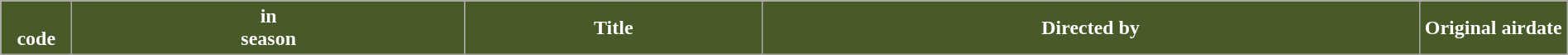<table class="wikitable plainrowheaders" style="width:100%; margin:auto;">
<tr>
<th style="background-color:#475A27; color: #ffffff; width:50px;"><br>code</th>
<th style="background-color:#475A27; color: #ffffff;"> in<br>season</th>
<th style="background-color:#475A27; color: #ffffff;">Title</th>
<th style="background-color:#475A27; color: #ffffff;">Directed by</th>
<th style="background-color:#475A27; color: #ffffff; width:112px;">Original airdate<br>













</th>
</tr>
</table>
